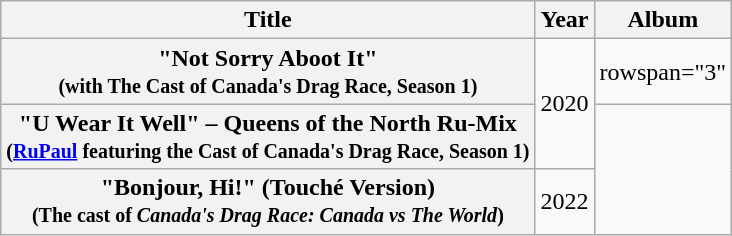<table class="wikitable plainrowheaders" style="text-align:center;">
<tr>
<th scope="col">Title</th>
<th scope="col">Year</th>
<th scope="col">Album</th>
</tr>
<tr>
<th scope="row">"Not Sorry Aboot It" <br> <small>(with The Cast of Canada's Drag Race, Season 1)</small></th>
<td rowspan="2">2020</td>
<td>rowspan="3" </td>
</tr>
<tr>
<th scope="row">"U Wear It Well" – Queens of the North Ru-Mix <br> <small>(<a href='#'>RuPaul</a> featuring the Cast of Canada's Drag Race, Season 1)</small></th>
</tr>
<tr>
<th scope="row">"Bonjour, Hi!" (Touché Version) <br> <small>(The cast of <em>Canada's Drag Race: Canada vs The World</em>)</small></th>
<td>2022</td>
</tr>
</table>
